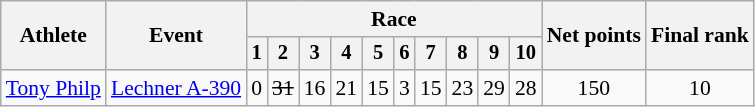<table class="wikitable" style="font-size:90%">
<tr>
<th rowspan=2>Athlete</th>
<th rowspan=2>Event</th>
<th colspan=10>Race</th>
<th rowspan=2>Net points</th>
<th rowspan=2>Final rank</th>
</tr>
<tr style="font-size:95%">
<th>1</th>
<th>2</th>
<th>3</th>
<th>4</th>
<th>5</th>
<th>6</th>
<th>7</th>
<th>8</th>
<th>9</th>
<th>10</th>
</tr>
<tr align=center>
<td align=left><a href='#'>Tony Philp</a></td>
<td align=left><a href='#'>Lechner A-390</a></td>
<td>0</td>
<td><s>31</s></td>
<td>16</td>
<td>21</td>
<td>15</td>
<td>3</td>
<td>15</td>
<td>23</td>
<td>29</td>
<td>28</td>
<td>150</td>
<td>10</td>
</tr>
</table>
